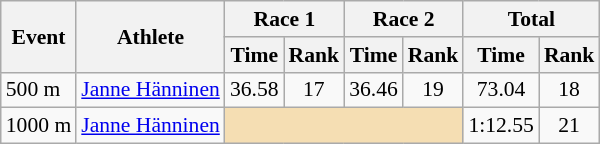<table class="wikitable" style="font-size:90%">
<tr>
<th rowspan=2>Event</th>
<th rowspan=2>Athlete</th>
<th colspan=2>Race 1</th>
<th colspan=2>Race 2</th>
<th colspan=2>Total</th>
</tr>
<tr>
<th>Time</th>
<th>Rank</th>
<th>Time</th>
<th>Rank</th>
<th>Time</th>
<th>Rank</th>
</tr>
<tr>
<td>500 m</td>
<td><a href='#'>Janne Hänninen</a></td>
<td align=center>36.58</td>
<td align=center>17</td>
<td align=center>36.46</td>
<td align=center>19</td>
<td align=center>73.04</td>
<td align=center>18</td>
</tr>
<tr>
<td>1000 m</td>
<td><a href='#'>Janne Hänninen</a></td>
<td colspan="4" bgcolor="wheat"></td>
<td align=center>1:12.55</td>
<td align=center>21</td>
</tr>
</table>
